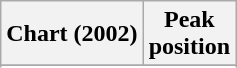<table class="wikitable sortable plainrowheaders" style="text-align:center">
<tr>
<th scope="col">Chart (2002)</th>
<th scope="col">Peak<br> position</th>
</tr>
<tr>
</tr>
<tr>
</tr>
<tr>
</tr>
<tr>
</tr>
</table>
